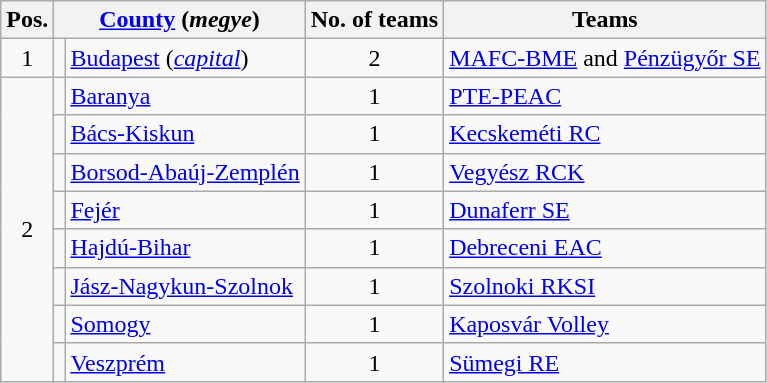<table class="wikitable">
<tr>
<th>Pos.</th>
<th colspan="2"><a href='#'>County</a> (<em>megye</em>)</th>
<th>No. of teams</th>
<th>Teams</th>
</tr>
<tr>
<td rowspan="1" align="center">1</td>
<td align=center></td>
<td><a href='#'>Budapest</a> (<em><a href='#'>capital</a></em>)</td>
<td align="center">2</td>
<td><a href='#'>MAFC-BME</a> and <a href='#'>Pénzügyőr SE</a></td>
</tr>
<tr>
<td rowspan="8" align="center">2</td>
<td align=center></td>
<td><a href='#'>Baranya</a></td>
<td align="center">1</td>
<td><a href='#'>PTE-PEAC</a></td>
</tr>
<tr>
<td align=center></td>
<td><a href='#'>Bács-Kiskun</a></td>
<td align="center">1</td>
<td><a href='#'>Kecskeméti RC</a></td>
</tr>
<tr>
<td align=center></td>
<td><a href='#'>Borsod-Abaúj-Zemplén</a></td>
<td align="center">1</td>
<td><a href='#'>Vegyész RCK</a></td>
</tr>
<tr>
<td align=center></td>
<td><a href='#'>Fejér</a></td>
<td align="center">1</td>
<td><a href='#'>Dunaferr SE</a></td>
</tr>
<tr>
<td align=center></td>
<td><a href='#'>Hajdú-Bihar</a></td>
<td align="center">1</td>
<td><a href='#'>Debreceni EAC</a></td>
</tr>
<tr>
<td align=center></td>
<td><a href='#'>Jász-Nagykun-Szolnok</a></td>
<td align="center">1</td>
<td><a href='#'>Szolnoki RKSI</a></td>
</tr>
<tr>
<td align=center></td>
<td><a href='#'>Somogy</a></td>
<td align="center">1</td>
<td><a href='#'>Kaposvár Volley</a></td>
</tr>
<tr>
<td align=center></td>
<td><a href='#'>Veszprém</a></td>
<td align="center">1</td>
<td><a href='#'>Sümegi RE</a></td>
</tr>
</table>
